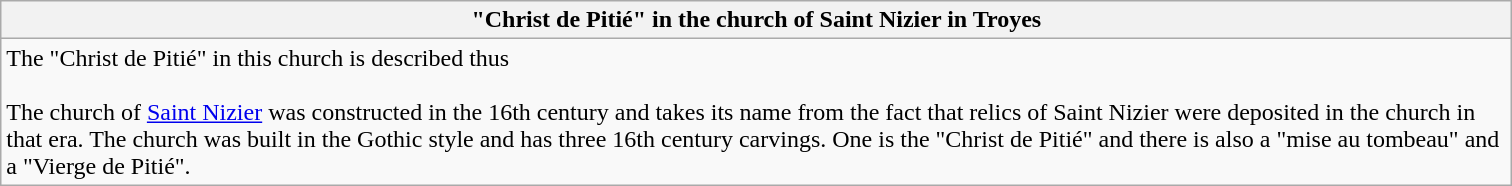<table class="wikitable sortable">
<tr>
<th scope="col" style="width:1000px;">"Christ de Pitié" in the church of Saint Nizier in Troyes</th>
</tr>
<tr>
<td>The "Christ de Pitié" in this church is described thus <br>
<br>The church of <a href='#'>Saint Nizier</a> was constructed in the 16th century and takes its name from the fact that relics of Saint Nizier were deposited in the church in that era. The church was built in the Gothic style and has three 16th century carvings.  One is the "Christ de Pitié" and there is also a "mise au tombeau" and a "Vierge de Pitié".</td>
</tr>
</table>
